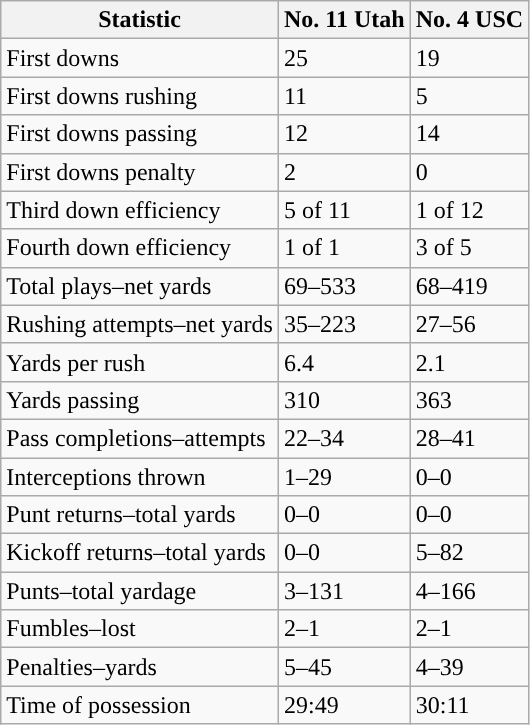<table class="wikitable">
<tr>
<th>Statistic</th>
<th><strong>No. 11 Utah</strong></th>
<th><strong>No. 4 USC</strong></th>
</tr>
<tr>
<td>First downs</td>
<td>25</td>
<td>19</td>
</tr>
<tr>
<td>First downs rushing</td>
<td>11</td>
<td>5</td>
</tr>
<tr>
<td>First downs passing</td>
<td>12</td>
<td>14</td>
</tr>
<tr>
<td>First downs penalty</td>
<td>2</td>
<td>0</td>
</tr>
<tr>
<td>Third down efficiency</td>
<td>5 of 11</td>
<td>1 of 12</td>
</tr>
<tr>
<td>Fourth down efficiency</td>
<td>1 of 1</td>
<td>3 of 5</td>
</tr>
<tr>
<td>Total plays–net yards</td>
<td>69–533</td>
<td>68–419</td>
</tr>
<tr>
<td>Rushing attempts–net yards</td>
<td>35–223</td>
<td>27–56</td>
</tr>
<tr>
<td>Yards per rush</td>
<td>6.4</td>
<td>2.1</td>
</tr>
<tr>
<td>Yards passing</td>
<td>310</td>
<td>363</td>
</tr>
<tr>
<td>Pass completions–attempts</td>
<td>22–34</td>
<td>28–41</td>
</tr>
<tr>
<td>Interceptions thrown</td>
<td>1–29</td>
<td>0–0</td>
</tr>
<tr>
<td>Punt returns–total yards</td>
<td>0–0</td>
<td>0–0</td>
</tr>
<tr>
<td>Kickoff returns–total yards</td>
<td>0–0</td>
<td>5–82</td>
</tr>
<tr>
<td>Punts–total yardage</td>
<td>3–131</td>
<td>4–166</td>
</tr>
<tr>
<td>Fumbles–lost</td>
<td>2–1</td>
<td>2–1</td>
</tr>
<tr>
<td>Penalties–yards</td>
<td>5–45</td>
<td>4–39</td>
</tr>
<tr>
<td>Time of possession</td>
<td>29:49</td>
<td>30:11</td>
</tr>
</table>
